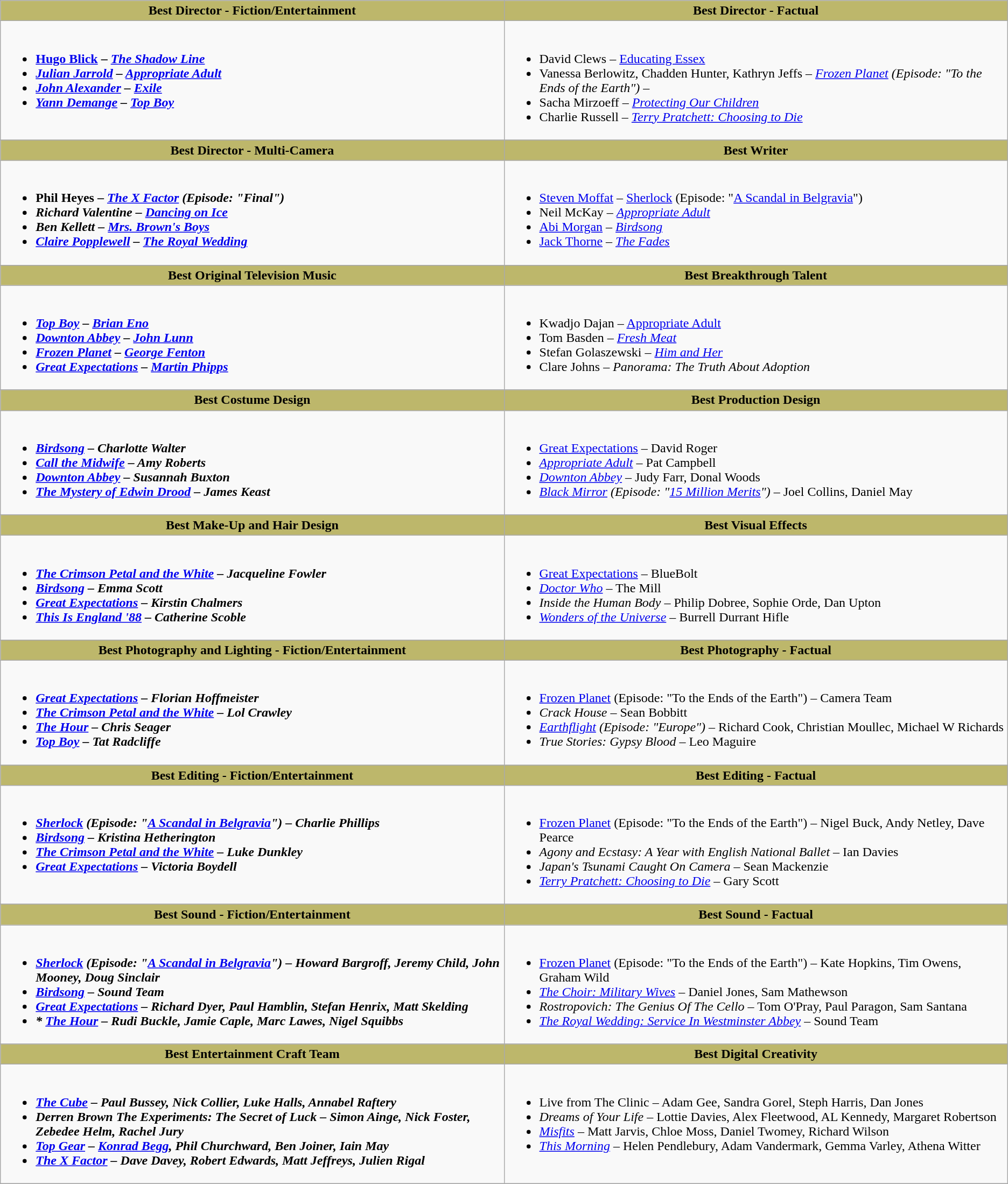<table class="wikitable">
<tr>
<th style="background:#BDB76B; width:50%">Best Director - Fiction/Entertainment</th>
<th style="background:#BDB76B; width:50%">Best Director - Factual</th>
</tr>
<tr>
<td valign="top"><br><ul><li><strong><a href='#'>Hugo Blick</a> – <em><a href='#'>The Shadow Line</a><strong><em></li><li><a href='#'>Julian Jarrold</a> – </em><a href='#'>Appropriate Adult</a><em></li><li><a href='#'>John Alexander</a> – </em><a href='#'>Exile</a><em></li><li><a href='#'>Yann Demange</a> – </em><a href='#'>Top Boy</a><em></li></ul></td>
<td valign="top"><br><ul><li></strong>David Clews – </em><a href='#'>Educating Essex</a></em></strong></li><li>Vanessa Berlowitz, Chadden Hunter, Kathryn Jeffs – <em><a href='#'>Frozen Planet</a> (Episode: "To the Ends of the Earth")</em> –</li><li>Sacha Mirzoeff – <em><a href='#'>Protecting Our Children</a></em></li><li>Charlie Russell – <em><a href='#'>Terry Pratchett: Choosing to Die</a></em></li></ul></td>
</tr>
<tr>
</tr>
<tr>
<th style="background:#BDB76B; width:50%">Best Director - Multi-Camera</th>
<th style="background:#BDB76B; width:50%">Best Writer</th>
</tr>
<tr>
<td valign="top"><br><ul><li><strong>Phil Heyes – <em><a href='#'>The X Factor</a> (Episode: "Final")<strong><em></li><li>Richard Valentine – </em><a href='#'>Dancing on Ice</a><em></li><li>Ben Kellett – </em><a href='#'>Mrs. Brown's Boys</a><em></li><li><a href='#'>Claire Popplewell</a> – </em><a href='#'>The Royal Wedding</a><em></li></ul></td>
<td valign="top"><br><ul><li></strong><a href='#'>Steven Moffat</a> – </em><a href='#'>Sherlock</a> (Episode: "<a href='#'>A Scandal in Belgravia</a>")</em></strong></li><li>Neil McKay – <em><a href='#'>Appropriate Adult</a></em></li><li><a href='#'>Abi Morgan</a> – <em><a href='#'>Birdsong</a></em></li><li><a href='#'>Jack Thorne</a> – <em><a href='#'>The Fades</a></em></li></ul></td>
</tr>
<tr>
</tr>
<tr>
<th style="background:#BDB76B; width:50%">Best Original Television Music</th>
<th style="background:#BDB76B; width:50%">Best Breakthrough Talent</th>
</tr>
<tr>
<td valign="top"><br><ul><li><strong><em><a href='#'>Top Boy</a><em> – <a href='#'>Brian Eno</a><strong></li><li></em><a href='#'>Downton Abbey</a><em> – <a href='#'>John Lunn</a></li><li></em><a href='#'>Frozen Planet</a><em> – <a href='#'>George Fenton</a></li><li></em><a href='#'>Great Expectations</a><em> – <a href='#'>Martin Phipps</a></li></ul></td>
<td valign="top"><br><ul><li></strong>Kwadjo Dajan – </em><a href='#'>Appropriate Adult</a></em></strong></li><li>Tom Basden – <em><a href='#'>Fresh Meat</a></em></li><li>Stefan Golaszewski – <em><a href='#'>Him and Her</a></em></li><li>Clare Johns – <em>Panorama: The Truth About Adoption</em></li></ul></td>
</tr>
<tr>
</tr>
<tr>
<th style="background:#BDB76B; width:50%">Best Costume Design</th>
<th style="background:#BDB76B; width:50%">Best Production Design</th>
</tr>
<tr>
<td valign="top"><br><ul><li><strong><em><a href='#'>Birdsong</a><em> – Charlotte Walter<strong></li><li></em><a href='#'>Call the Midwife</a><em> – Amy Roberts</li><li></em><a href='#'>Downton Abbey</a><em> – Susannah Buxton</li><li></em><a href='#'>The Mystery of Edwin Drood</a><em> – James Keast</li></ul></td>
<td valign="top"><br><ul><li></em></strong><a href='#'>Great Expectations</a></em> – David Roger</strong></li><li><em><a href='#'>Appropriate Adult</a></em> – Pat Campbell</li><li><em><a href='#'>Downton Abbey</a></em> – Judy Farr, Donal Woods</li><li><em><a href='#'>Black Mirror</a> (Episode: "<a href='#'>15 Million Merits</a>")</em> – Joel Collins, Daniel May</li></ul></td>
</tr>
<tr>
</tr>
<tr>
<th style="background:#BDB76B; width:50%">Best Make-Up and Hair Design</th>
<th style="background:#BDB76B; width:50%">Best Visual Effects</th>
</tr>
<tr>
<td valign="top"><br><ul><li><strong><em><a href='#'>The Crimson Petal and the White</a><em> – Jacqueline Fowler<strong></li><li></em><a href='#'>Birdsong</a><em> – Emma Scott</li><li></em><a href='#'>Great Expectations</a><em> – Kirstin Chalmers</li><li></em><a href='#'>This Is England '88</a><em> – Catherine Scoble</li></ul></td>
<td valign="top"><br><ul><li></em></strong><a href='#'>Great Expectations</a></em> – BlueBolt</strong></li><li><em><a href='#'>Doctor Who</a></em> – The Mill</li><li><em>Inside the Human Body</em> – Philip Dobree, Sophie Orde, Dan Upton</li><li><em><a href='#'>Wonders of the Universe</a></em> – Burrell Durrant Hifle</li></ul></td>
</tr>
<tr>
</tr>
<tr>
<th style="background:#BDB76B; width:50%">Best Photography and Lighting - Fiction/Entertainment</th>
<th style="background:#BDB76B; width:50%">Best Photography - Factual</th>
</tr>
<tr>
<td valign="top"><br><ul><li><strong><em><a href='#'>Great Expectations</a><em> – Florian Hoffmeister<strong></li><li></em><a href='#'>The Crimson Petal and the White</a><em> – Lol Crawley</li><li></em><a href='#'>The Hour</a><em> – Chris Seager</li><li></em><a href='#'>Top Boy</a><em> – Tat Radcliffe</li></ul></td>
<td valign="top"><br><ul><li></em></strong><a href='#'>Frozen Planet</a> (Episode: "To the Ends of the Earth")</em> – Camera Team</strong></li><li><em>Crack House</em> – Sean Bobbitt</li><li><em><a href='#'>Earthflight</a> (Episode: "Europe")</em> – Richard Cook, Christian Moullec, Michael W Richards</li><li><em>True Stories: Gypsy Blood</em> – Leo Maguire</li></ul></td>
</tr>
<tr>
</tr>
<tr>
<th style="background:#BDB76B; width:50%">Best Editing - Fiction/Entertainment</th>
<th style="background:#BDB76B; width:50%">Best Editing - Factual</th>
</tr>
<tr>
<td valign="top"><br><ul><li><strong><em><a href='#'>Sherlock</a> (Episode: "<a href='#'>A Scandal in Belgravia</a>")<em> – Charlie Phillips<strong></li><li></em><a href='#'>Birdsong</a><em> – Kristina Hetherington</li><li></em><a href='#'>The Crimson Petal and the White</a><em> – Luke Dunkley</li><li></em><a href='#'>Great Expectations</a><em> – Victoria Boydell</li></ul></td>
<td valign="top"><br><ul><li></em></strong><a href='#'>Frozen Planet</a> (Episode: "To the Ends of the Earth")</em> – Nigel Buck, Andy Netley, Dave Pearce</strong></li><li><em>Agony and Ecstasy: A Year with English National Ballet</em> – Ian Davies</li><li><em>Japan's Tsunami Caught On Camera</em> – Sean Mackenzie</li><li><em><a href='#'>Terry Pratchett: Choosing to Die</a></em> – Gary Scott</li></ul></td>
</tr>
<tr>
</tr>
<tr>
<th style="background:#BDB76B; width:50%">Best Sound - Fiction/Entertainment</th>
<th style="background:#BDB76B; width:50%">Best Sound - Factual</th>
</tr>
<tr>
<td valign="top"><br><ul><li><strong><em><a href='#'>Sherlock</a> (Episode: "<a href='#'>A Scandal in Belgravia</a>")<em> – Howard Bargroff, Jeremy Child, John Mooney, Doug Sinclair<strong></li><li></em><a href='#'>Birdsong</a><em> – Sound Team</li><li></em><a href='#'>Great Expectations</a><em> – Richard Dyer, Paul Hamblin, Stefan Henrix, Matt Skelding</li><li>* </em><a href='#'>The Hour</a><em> – Rudi Buckle, Jamie Caple, Marc Lawes, Nigel Squibbs</li></ul></td>
<td valign="top"><br><ul><li></em></strong><a href='#'>Frozen Planet</a> (Episode: "To the Ends of the Earth")</em> – Kate Hopkins, Tim Owens, Graham Wild</strong></li><li><em><a href='#'>The Choir: Military Wives</a></em> – Daniel Jones, Sam Mathewson</li><li><em>Rostropovich: The Genius Of The Cello</em> – Tom O'Pray, Paul Paragon, Sam Santana</li><li><em><a href='#'>The Royal Wedding: Service In Westminster Abbey</a></em> – Sound Team</li></ul></td>
</tr>
<tr>
</tr>
<tr>
<th style="background:#BDB76B; width:50%">Best Entertainment Craft Team</th>
<th style="background:#BDB76B; width:50%">Best Digital Creativity</th>
</tr>
<tr>
<td valign="top"><br><ul><li><strong><em><a href='#'>The Cube</a><em> – Paul Bussey, Nick Collier, Luke Halls, Annabel Raftery<strong></li><li></em>Derren Brown The Experiments: The Secret of Luck<em> – Simon Ainge, Nick Foster, Zebedee Helm, Rachel Jury</li><li></em><a href='#'>Top Gear</a><em> – <a href='#'>Konrad Begg</a>, Phil Churchward, Ben Joiner, Iain May</li><li></em><a href='#'>The X Factor</a><em> – Dave Davey, Robert Edwards, Matt Jeffreys, Julien Rigal</li></ul></td>
<td valign="top"><br><ul><li></em></strong>Live from The Clinic</em> – Adam Gee, Sandra Gorel, Steph Harris, Dan Jones</strong></li><li><em>Dreams of Your Life</em> – Lottie Davies, Alex Fleetwood, AL Kennedy, Margaret Robertson</li><li><em><a href='#'>Misfits</a></em> – Matt Jarvis, Chloe Moss, Daniel Twomey, Richard Wilson</li><li><em><a href='#'>This Morning</a></em> – Helen Pendlebury, Adam Vandermark, Gemma Varley, Athena Witter</li></ul></td>
</tr>
<tr>
</tr>
<tr>
</tr>
</table>
